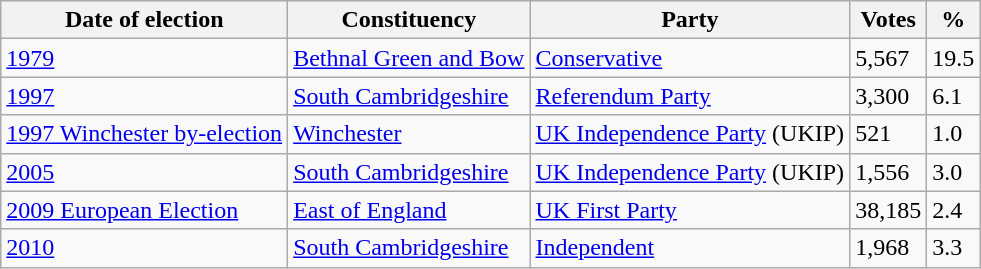<table class="wikitable">
<tr>
<th>Date of election</th>
<th>Constituency</th>
<th>Party</th>
<th>Votes</th>
<th>%</th>
</tr>
<tr>
<td><a href='#'>1979</a></td>
<td><a href='#'>Bethnal Green and Bow</a></td>
<td><a href='#'>Conservative</a></td>
<td>5,567</td>
<td>19.5</td>
</tr>
<tr>
<td><a href='#'>1997</a></td>
<td><a href='#'>South Cambridgeshire</a></td>
<td><a href='#'>Referendum Party</a></td>
<td>3,300</td>
<td>6.1</td>
</tr>
<tr>
<td><a href='#'>1997 Winchester by-election</a></td>
<td><a href='#'>Winchester</a></td>
<td><a href='#'>UK Independence Party</a> (UKIP)</td>
<td>521</td>
<td>1.0</td>
</tr>
<tr>
<td><a href='#'>2005</a></td>
<td><a href='#'>South Cambridgeshire</a></td>
<td><a href='#'>UK Independence Party</a> (UKIP)</td>
<td>1,556</td>
<td>3.0</td>
</tr>
<tr>
<td><a href='#'>2009 European Election</a></td>
<td><a href='#'>East of England</a></td>
<td><a href='#'>UK First Party</a></td>
<td>38,185</td>
<td>2.4</td>
</tr>
<tr>
<td><a href='#'>2010</a></td>
<td><a href='#'>South Cambridgeshire</a></td>
<td><a href='#'>Independent</a></td>
<td>1,968</td>
<td>3.3</td>
</tr>
</table>
